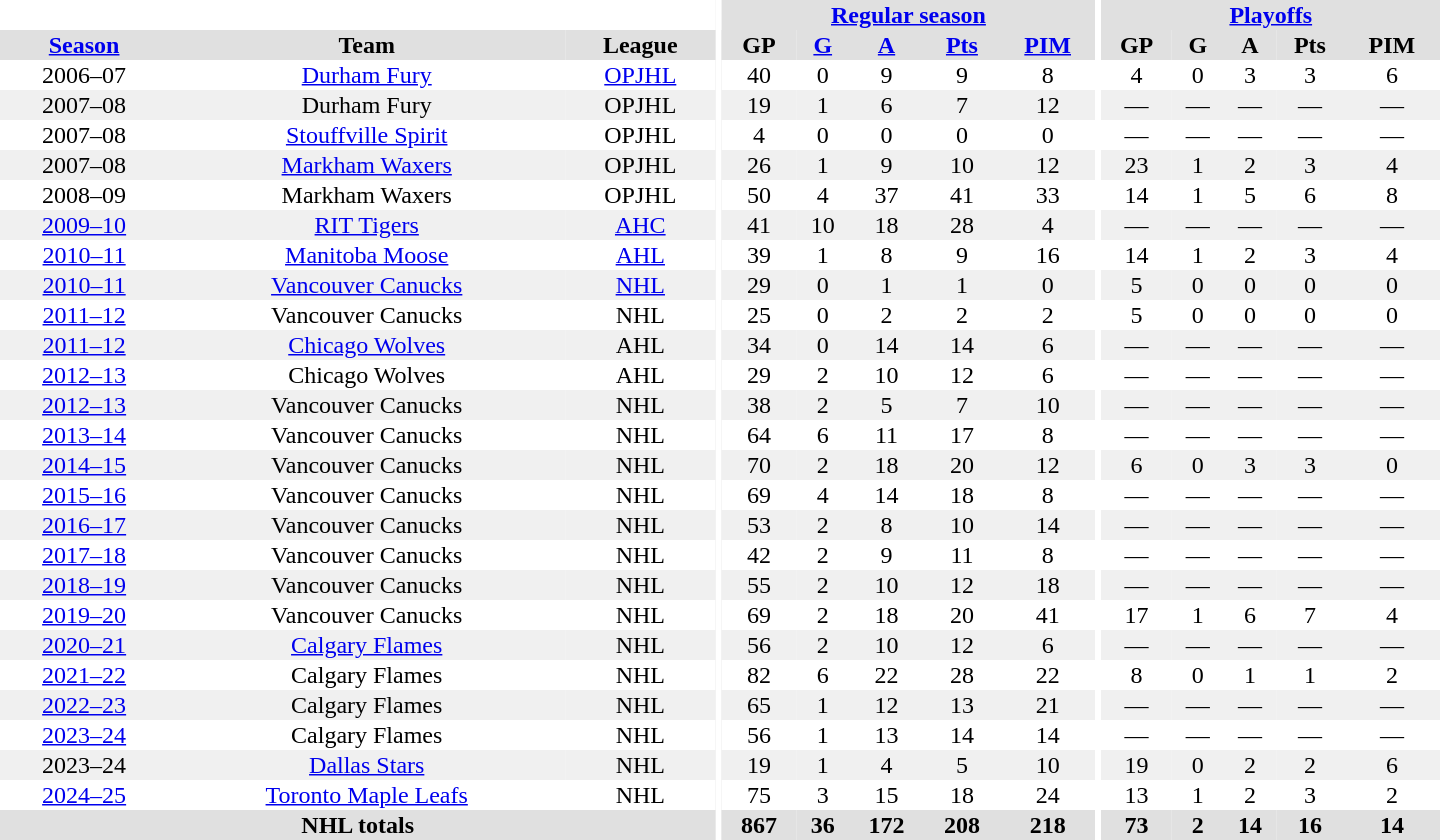<table border="0" cellpadding="1" cellspacing="0" style="text-align:center; width:60em">
<tr bgcolor="#e0e0e0">
<th colspan="3" bgcolor="#ffffff"></th>
<th rowspan="101" bgcolor="#ffffff"></th>
<th colspan="5"><a href='#'>Regular season</a></th>
<th rowspan="101" bgcolor="#ffffff"></th>
<th colspan="5"><a href='#'>Playoffs</a></th>
</tr>
<tr bgcolor="#e0e0e0">
<th><a href='#'>Season</a></th>
<th>Team</th>
<th>League</th>
<th>GP</th>
<th><a href='#'>G</a></th>
<th><a href='#'>A</a></th>
<th><a href='#'>Pts</a></th>
<th><a href='#'>PIM</a></th>
<th>GP</th>
<th>G</th>
<th>A</th>
<th>Pts</th>
<th>PIM</th>
</tr>
<tr>
<td>2006–07</td>
<td><a href='#'>Durham Fury</a></td>
<td><a href='#'>OPJHL</a></td>
<td>40</td>
<td>0</td>
<td>9</td>
<td>9</td>
<td>8</td>
<td>4</td>
<td>0</td>
<td>3</td>
<td>3</td>
<td>6</td>
</tr>
<tr bgcolor="#f0f0f0">
<td>2007–08</td>
<td>Durham Fury</td>
<td>OPJHL</td>
<td>19</td>
<td>1</td>
<td>6</td>
<td>7</td>
<td>12</td>
<td>—</td>
<td>—</td>
<td>—</td>
<td>—</td>
<td>—</td>
</tr>
<tr>
<td>2007–08</td>
<td><a href='#'>Stouffville Spirit</a></td>
<td>OPJHL</td>
<td>4</td>
<td>0</td>
<td>0</td>
<td>0</td>
<td>0</td>
<td>—</td>
<td>—</td>
<td>—</td>
<td>—</td>
<td>—</td>
</tr>
<tr bgcolor="#f0f0f0">
<td>2007–08</td>
<td><a href='#'>Markham Waxers</a></td>
<td>OPJHL</td>
<td>26</td>
<td>1</td>
<td>9</td>
<td>10</td>
<td>12</td>
<td>23</td>
<td>1</td>
<td>2</td>
<td>3</td>
<td>4</td>
</tr>
<tr>
<td>2008–09</td>
<td>Markham Waxers</td>
<td>OPJHL</td>
<td>50</td>
<td>4</td>
<td>37</td>
<td>41</td>
<td>33</td>
<td>14</td>
<td>1</td>
<td>5</td>
<td>6</td>
<td>8</td>
</tr>
<tr bgcolor="#f0f0f0">
<td><a href='#'>2009–10</a></td>
<td><a href='#'>RIT Tigers</a></td>
<td><a href='#'>AHC</a></td>
<td>41</td>
<td>10</td>
<td>18</td>
<td>28</td>
<td>4</td>
<td>—</td>
<td>—</td>
<td>—</td>
<td>—</td>
<td>—</td>
</tr>
<tr>
<td><a href='#'>2010–11</a></td>
<td><a href='#'>Manitoba Moose</a></td>
<td><a href='#'>AHL</a></td>
<td>39</td>
<td>1</td>
<td>8</td>
<td>9</td>
<td>16</td>
<td>14</td>
<td>1</td>
<td>2</td>
<td>3</td>
<td>4</td>
</tr>
<tr bgcolor="#f0f0f0">
<td><a href='#'>2010–11</a></td>
<td><a href='#'>Vancouver Canucks</a></td>
<td><a href='#'>NHL</a></td>
<td>29</td>
<td>0</td>
<td>1</td>
<td>1</td>
<td>0</td>
<td>5</td>
<td>0</td>
<td>0</td>
<td>0</td>
<td>0</td>
</tr>
<tr>
<td><a href='#'>2011–12</a></td>
<td>Vancouver Canucks</td>
<td>NHL</td>
<td>25</td>
<td>0</td>
<td>2</td>
<td>2</td>
<td>2</td>
<td>5</td>
<td>0</td>
<td>0</td>
<td>0</td>
<td>0</td>
</tr>
<tr bgcolor="#f0f0f0">
<td><a href='#'>2011–12</a></td>
<td><a href='#'>Chicago Wolves</a></td>
<td>AHL</td>
<td>34</td>
<td>0</td>
<td>14</td>
<td>14</td>
<td>6</td>
<td>—</td>
<td>—</td>
<td>—</td>
<td>—</td>
<td>—</td>
</tr>
<tr>
<td><a href='#'>2012–13</a></td>
<td>Chicago Wolves</td>
<td>AHL</td>
<td>29</td>
<td>2</td>
<td>10</td>
<td>12</td>
<td>6</td>
<td>—</td>
<td>—</td>
<td>—</td>
<td>—</td>
<td>—</td>
</tr>
<tr bgcolor="#f0f0f0">
<td><a href='#'>2012–13</a></td>
<td>Vancouver Canucks</td>
<td>NHL</td>
<td>38</td>
<td>2</td>
<td>5</td>
<td>7</td>
<td>10</td>
<td>—</td>
<td>—</td>
<td>—</td>
<td>—</td>
<td>—</td>
</tr>
<tr>
<td><a href='#'>2013–14</a></td>
<td>Vancouver Canucks</td>
<td>NHL</td>
<td>64</td>
<td>6</td>
<td>11</td>
<td>17</td>
<td>8</td>
<td>—</td>
<td>—</td>
<td>—</td>
<td>—</td>
<td>—</td>
</tr>
<tr bgcolor="#f0f0f0">
<td><a href='#'>2014–15</a></td>
<td>Vancouver Canucks</td>
<td>NHL</td>
<td>70</td>
<td>2</td>
<td>18</td>
<td>20</td>
<td>12</td>
<td>6</td>
<td>0</td>
<td>3</td>
<td>3</td>
<td>0</td>
</tr>
<tr>
<td><a href='#'>2015–16</a></td>
<td>Vancouver Canucks</td>
<td>NHL</td>
<td>69</td>
<td>4</td>
<td>14</td>
<td>18</td>
<td>8</td>
<td>—</td>
<td>—</td>
<td>—</td>
<td>—</td>
<td>—</td>
</tr>
<tr bgcolor="#f0f0f0">
<td><a href='#'>2016–17</a></td>
<td>Vancouver Canucks</td>
<td>NHL</td>
<td>53</td>
<td>2</td>
<td>8</td>
<td>10</td>
<td>14</td>
<td>—</td>
<td>—</td>
<td>—</td>
<td>—</td>
<td>—</td>
</tr>
<tr>
<td><a href='#'>2017–18</a></td>
<td>Vancouver Canucks</td>
<td>NHL</td>
<td>42</td>
<td>2</td>
<td>9</td>
<td>11</td>
<td>8</td>
<td>—</td>
<td>—</td>
<td>—</td>
<td>—</td>
<td>—</td>
</tr>
<tr bgcolor="#f0f0f0">
<td><a href='#'>2018–19</a></td>
<td>Vancouver Canucks</td>
<td>NHL</td>
<td>55</td>
<td>2</td>
<td>10</td>
<td>12</td>
<td>18</td>
<td>—</td>
<td>—</td>
<td>—</td>
<td>—</td>
<td>—</td>
</tr>
<tr>
<td><a href='#'>2019–20</a></td>
<td>Vancouver Canucks</td>
<td>NHL</td>
<td>69</td>
<td>2</td>
<td>18</td>
<td>20</td>
<td>41</td>
<td>17</td>
<td>1</td>
<td>6</td>
<td>7</td>
<td>4</td>
</tr>
<tr bgcolor="#f0f0f0">
<td><a href='#'>2020–21</a></td>
<td><a href='#'>Calgary Flames</a></td>
<td>NHL</td>
<td>56</td>
<td>2</td>
<td>10</td>
<td>12</td>
<td>6</td>
<td>—</td>
<td>—</td>
<td>—</td>
<td>—</td>
<td>—</td>
</tr>
<tr>
<td><a href='#'>2021–22</a></td>
<td>Calgary Flames</td>
<td>NHL</td>
<td>82</td>
<td>6</td>
<td>22</td>
<td>28</td>
<td>22</td>
<td>8</td>
<td>0</td>
<td>1</td>
<td>1</td>
<td>2</td>
</tr>
<tr bgcolor="#f0f0f0">
<td><a href='#'>2022–23</a></td>
<td>Calgary Flames</td>
<td>NHL</td>
<td>65</td>
<td>1</td>
<td>12</td>
<td>13</td>
<td>21</td>
<td>—</td>
<td>—</td>
<td>—</td>
<td>—</td>
<td>—</td>
</tr>
<tr>
<td><a href='#'>2023–24</a></td>
<td>Calgary Flames</td>
<td>NHL</td>
<td>56</td>
<td>1</td>
<td>13</td>
<td>14</td>
<td>14</td>
<td>—</td>
<td>—</td>
<td>—</td>
<td>—</td>
<td>—</td>
</tr>
<tr bgcolor="#f0f0f0">
<td>2023–24</td>
<td><a href='#'>Dallas Stars</a></td>
<td>NHL</td>
<td>19</td>
<td>1</td>
<td>4</td>
<td>5</td>
<td>10</td>
<td>19</td>
<td>0</td>
<td>2</td>
<td>2</td>
<td>6</td>
</tr>
<tr>
<td><a href='#'>2024–25</a></td>
<td><a href='#'>Toronto Maple Leafs</a></td>
<td>NHL</td>
<td>75</td>
<td>3</td>
<td>15</td>
<td>18</td>
<td>24</td>
<td>13</td>
<td>1</td>
<td>2</td>
<td>3</td>
<td>2</td>
</tr>
<tr bgcolor="#e0e0e0">
<th colspan="3">NHL totals</th>
<th>867</th>
<th>36</th>
<th>172</th>
<th>208</th>
<th>218</th>
<th>73</th>
<th>2</th>
<th>14</th>
<th>16</th>
<th>14</th>
</tr>
</table>
